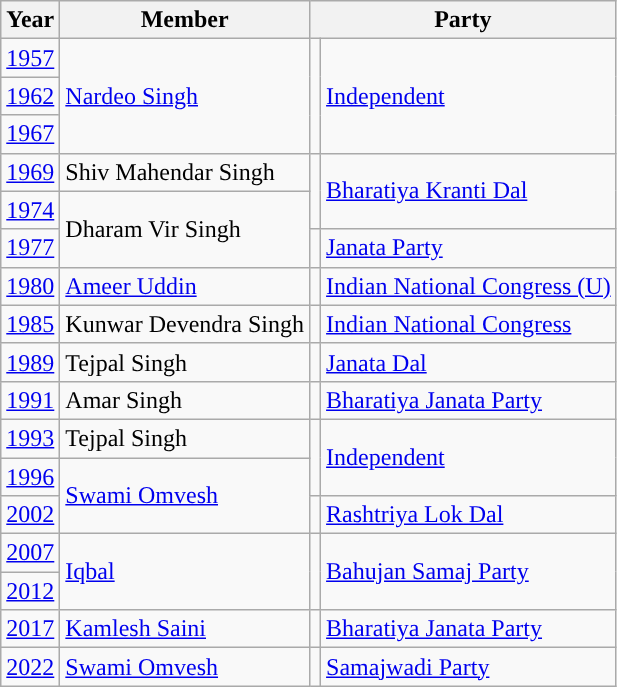<table class="wikitable">
<tr>
<th>Year</th>
<th>Member</th>
<th colspan="2">Party</th>
</tr>
<tr>
<td><a href='#'>1957</a></td>
<td rowspan="3"><a href='#'>Nardeo Singh</a></td>
<td rowspan="3" style="background-color: "></td>
<td rowspan="3"><a href='#'>Independent</a></td>
</tr>
<tr>
<td><a href='#'>1962</a></td>
</tr>
<tr>
<td><a href='#'>1967</a></td>
</tr>
<tr>
<td><a href='#'>1969</a></td>
<td>Shiv Mahendar Singh</td>
<td rowspan="2" style="background-color: "></td>
<td rowspan="2"><a href='#'>Bharatiya Kranti Dal</a></td>
</tr>
<tr>
<td><a href='#'>1974</a></td>
<td rowspan="2">Dharam Vir Singh</td>
</tr>
<tr>
<td><a href='#'>1977</a></td>
<td style="background-color: "></td>
<td><a href='#'>Janata Party</a></td>
</tr>
<tr>
<td><a href='#'>1980</a></td>
<td><a href='#'>Ameer Uddin</a></td>
<td style="background-color: "></td>
<td><a href='#'>Indian National Congress (U)</a></td>
</tr>
<tr>
<td><a href='#'>1985</a></td>
<td>Kunwar Devendra Singh</td>
<td style="background-color: "></td>
<td><a href='#'>Indian National Congress</a></td>
</tr>
<tr>
<td><a href='#'>1989</a></td>
<td>Tejpal Singh</td>
<td style="background-color: "></td>
<td><a href='#'>Janata Dal</a></td>
</tr>
<tr>
<td><a href='#'>1991</a></td>
<td>Amar Singh</td>
<td style="background-color: "></td>
<td><a href='#'>Bharatiya Janata Party</a></td>
</tr>
<tr>
<td><a href='#'>1993</a></td>
<td>Tejpal Singh</td>
<td rowspan="2" style="background-color: "></td>
<td rowspan="2"><a href='#'>Independent</a></td>
</tr>
<tr>
<td><a href='#'>1996</a></td>
<td rowspan="2"><a href='#'>Swami Omvesh</a></td>
</tr>
<tr>
<td><a href='#'>2002</a></td>
<td style="background-color: "></td>
<td><a href='#'>Rashtriya Lok Dal</a></td>
</tr>
<tr>
<td><a href='#'>2007</a></td>
<td rowspan="2"><a href='#'>Iqbal</a></td>
<td rowspan="2" style="background-color: "></td>
<td rowspan="2"><a href='#'>Bahujan Samaj Party</a></td>
</tr>
<tr>
<td><a href='#'>2012</a></td>
</tr>
<tr>
<td><a href='#'>2017</a></td>
<td><a href='#'>Kamlesh Saini</a></td>
<td style="background-color: "></td>
<td><a href='#'>Bharatiya Janata Party</a></td>
</tr>
<tr>
<td><a href='#'>2022</a></td>
<td><a href='#'>Swami Omvesh</a></td>
<td style="background-color: "></td>
<td><a href='#'>Samajwadi Party</a></td>
</tr>
</table>
